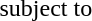<table>
<tr>
<td colspan="2"></td>
<td></td>
</tr>
<tr>
<td>subject to</td>
<td></td>
<td></td>
</tr>
<tr>
<td></td>
<td></td>
<td></td>
</tr>
<tr>
<td></td>
<td></td>
<td></td>
</tr>
</table>
